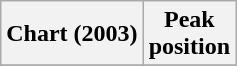<table class="wikitable sortable plainrowheaders" style="text-align:center">
<tr>
<th>Chart (2003)</th>
<th>Peak<br>position</th>
</tr>
<tr>
</tr>
</table>
